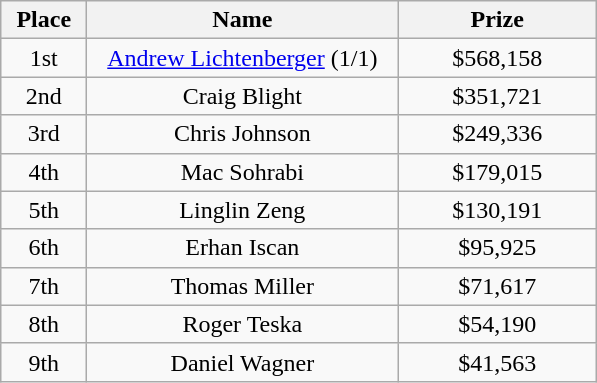<table class="wikitable">
<tr>
<th width="50">Place</th>
<th width="200">Name</th>
<th width="125">Prize</th>
</tr>
<tr>
<td align = "center">1st</td>
<td align = "center"><a href='#'>Andrew Lichtenberger</a> (1/1)</td>
<td align = "center">$568,158</td>
</tr>
<tr>
<td align = "center">2nd</td>
<td align = "center">Craig Blight</td>
<td align = "center">$351,721</td>
</tr>
<tr>
<td align = "center">3rd</td>
<td align = "center">Chris Johnson</td>
<td align = "center">$249,336</td>
</tr>
<tr>
<td align = "center">4th</td>
<td align = "center">Mac Sohrabi</td>
<td align = "center">$179,015</td>
</tr>
<tr>
<td align = "center">5th</td>
<td align = "center">Linglin Zeng</td>
<td align = "center">$130,191</td>
</tr>
<tr>
<td align = "center">6th</td>
<td align = "center">Erhan Iscan</td>
<td align = "center">$95,925</td>
</tr>
<tr>
<td align = "center">7th</td>
<td align = "center">Thomas Miller</td>
<td align = "center">$71,617</td>
</tr>
<tr>
<td align = "center">8th</td>
<td align = "center">Roger Teska</td>
<td align = "center">$54,190</td>
</tr>
<tr>
<td align = "center">9th</td>
<td align = "center">Daniel Wagner</td>
<td align = "center">$41,563</td>
</tr>
</table>
